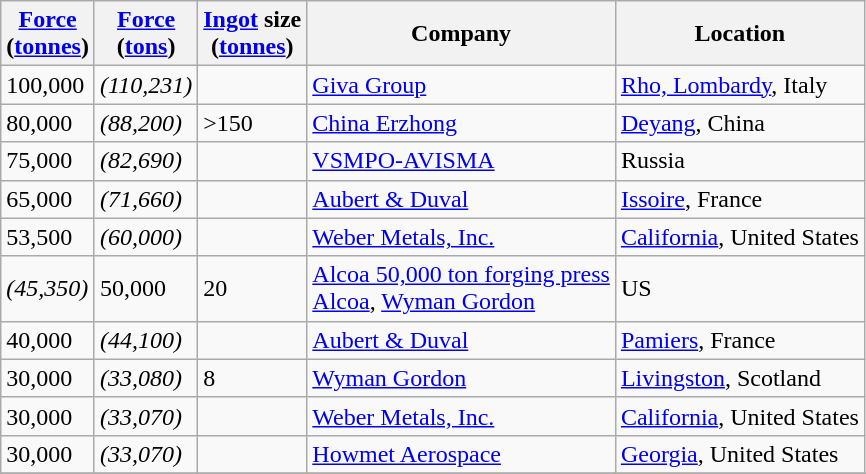<table class="wikitable">
<tr>
<th><a href='#'>Force</a><br>(<a href='#'>tonnes</a>)</th>
<th><a href='#'>Force</a><br>(<a href='#'>tons</a>)</th>
<th><a href='#'>Ingot</a> size<br>(<a href='#'>tonnes</a>)</th>
<th>Company</th>
<th>Location</th>
</tr>
<tr>
<td>100,000</td>
<td><em>(110,231)</em></td>
<td></td>
<td><a href='#'>Giva Group</a></td>
<td><a href='#'>Rho, Lombardy</a>, Italy</td>
</tr>
<tr>
<td>80,000</td>
<td><em>(88,200)</em></td>
<td>>150</td>
<td><a href='#'>China Erzhong</a></td>
<td><a href='#'>Deyang</a>, China</td>
</tr>
<tr>
<td>75,000</td>
<td><em>(82,690)</em></td>
<td></td>
<td><a href='#'>VSMPO-AVISMA</a></td>
<td>Russia</td>
</tr>
<tr>
<td>65,000</td>
<td><em>(71,660)</em></td>
<td></td>
<td><a href='#'>Aubert & Duval</a></td>
<td><a href='#'>Issoire</a>, France</td>
</tr>
<tr>
<td>53,500</td>
<td><em>(60,000)</em></td>
<td></td>
<td><a href='#'>Weber Metals, Inc.</a></td>
<td><a href='#'>California</a>, United States</td>
</tr>
<tr>
<td><em>(45,350)</em></td>
<td>50,000</td>
<td>20</td>
<td><a href='#'>Alcoa 50,000 ton forging press</a><br> <a href='#'>Alcoa</a>, <a href='#'>Wyman Gordon</a></td>
<td>US</td>
</tr>
<tr>
<td>40,000</td>
<td><em>(44,100)</em></td>
<td></td>
<td><a href='#'>Aubert & Duval</a></td>
<td><a href='#'>Pamiers</a>, France</td>
</tr>
<tr>
<td>30,000</td>
<td><em>(33,080)</em></td>
<td>8</td>
<td><a href='#'>Wyman Gordon</a></td>
<td><a href='#'>Livingston</a>, Scotland</td>
</tr>
<tr>
<td>30,000</td>
<td><em>(33,070)</em></td>
<td></td>
<td><a href='#'>Weber Metals, Inc.</a></td>
<td><a href='#'>California</a>, United States</td>
</tr>
<tr>
<td>30,000</td>
<td><em>(33,070)</em></td>
<td></td>
<td><a href='#'>Howmet Aerospace</a></td>
<td><a href='#'>Georgia</a>, United States</td>
</tr>
<tr>
</tr>
</table>
